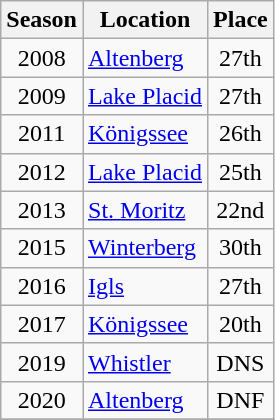<table class="wikitable">
<tr>
<th>Season</th>
<th>Location</th>
<th>Place</th>
</tr>
<tr>
<td align=center>2008</td>
<td> <a href='#'>Altenberg</a></td>
<td align=center>27th</td>
</tr>
<tr>
<td align=center>2009</td>
<td> <a href='#'>Lake Placid</a></td>
<td align=center>27th</td>
</tr>
<tr>
<td align=center>2011</td>
<td> <a href='#'>Königssee</a></td>
<td align=center>26th</td>
</tr>
<tr>
<td align=center>2012</td>
<td> <a href='#'>Lake Placid</a></td>
<td align=center>25th</td>
</tr>
<tr>
<td align=center>2013</td>
<td> <a href='#'>St. Moritz</a></td>
<td align=center>22nd</td>
</tr>
<tr>
<td align=center>2015</td>
<td> <a href='#'>Winterberg</a></td>
<td align=center>30th</td>
</tr>
<tr>
<td align=center>2016</td>
<td> <a href='#'>Igls</a></td>
<td align=center>27th</td>
</tr>
<tr>
<td align=center>2017</td>
<td> <a href='#'>Königssee</a></td>
<td align=center>20th</td>
</tr>
<tr>
<td align=center>2019</td>
<td> <a href='#'>Whistler</a></td>
<td align=center>DNS</td>
</tr>
<tr>
<td align=center>2020</td>
<td> <a href='#'>Altenberg</a></td>
<td align=center>DNF</td>
</tr>
<tr>
</tr>
</table>
